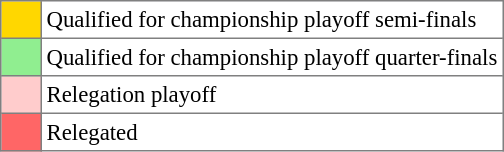<table bgcolor="#f7f8ff" cellpadding="3" cellspacing="0" border="1" style="font-size: 95%; border: gray solid 1px; border-collapse: collapse;text-align:center;">
<tr>
<td style="background: #FFD700;" width="20"></td>
<td bgcolor="#ffffff" align="left">Qualified for championship playoff semi-finals</td>
</tr>
<tr>
<td style="background: #90EE90" width="20"></td>
<td bgcolor="#ffffff" align="left">Qualified for championship playoff quarter-finals</td>
</tr>
<tr>
<td style="background: #FFCCCC" width="20"></td>
<td bgcolor="#ffffff" align="left">Relegation playoff</td>
</tr>
<tr>
<td style="background: #FF6666" width="20"></td>
<td bgcolor="#ffffff" align="left">Relegated</td>
</tr>
</table>
